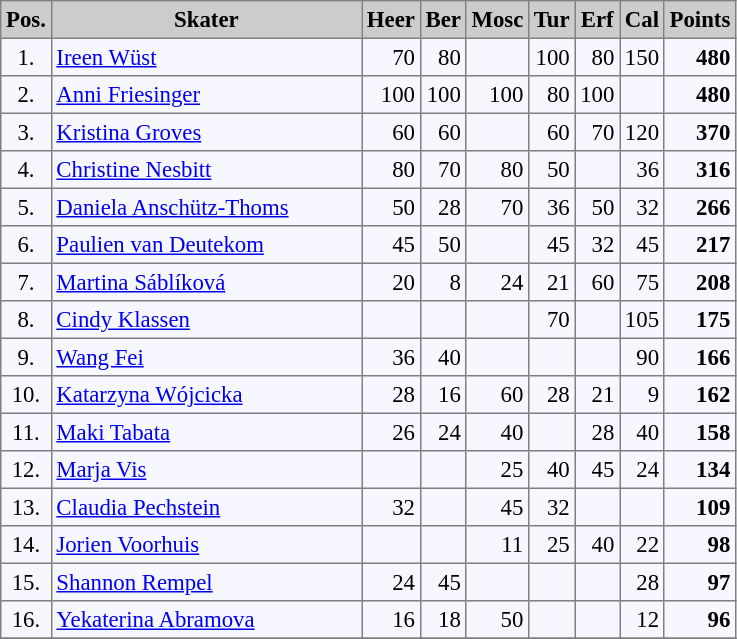<table bgcolor="#f7f8ff" cellpadding="3" cellspacing="0" border="1" style="font-size: 95%; border: gray solid 1px; border-collapse: collapse;">
<tr bgcolor="#CCCCCC">
<td align="center" width="10"><strong>Pos.</strong></td>
<td align="center" width="200"><strong>Skater</strong></td>
<td align="center" width="20"><strong>Heer</strong></td>
<td align="center" width="20"><strong>Ber</strong></td>
<td align="center" width="20"><strong>Mosc</strong></td>
<td align="center" width="20"><strong>Tur</strong></td>
<td align="center" width="20"><strong>Erf</strong></td>
<td align="center" width="20"><strong>Cal</strong></td>
<td align="center" width="20"><strong>Points</strong></td>
</tr>
<tr align="left">
<td align="center">1.</td>
<td> <a href='#'>Ireen Wüst</a></td>
<td align="right">70</td>
<td align="right">80</td>
<td align="right"></td>
<td align="right">100</td>
<td align="right">80</td>
<td align="right">150</td>
<td align="right"><strong>480</strong></td>
</tr>
<tr align="left">
<td align="center">2.</td>
<td> <a href='#'>Anni Friesinger</a></td>
<td align="right">100</td>
<td align="right">100</td>
<td align="right">100</td>
<td align="right">80</td>
<td align="right">100</td>
<td align="right"></td>
<td align="right"><strong>480</strong></td>
</tr>
<tr align="left">
<td align="center">3.</td>
<td> <a href='#'>Kristina Groves</a></td>
<td align="right">60</td>
<td align="right">60</td>
<td align="right"></td>
<td align="right">60</td>
<td align="right">70</td>
<td align="right">120</td>
<td align="right"><strong>370</strong></td>
</tr>
<tr align="left">
<td align="center">4.</td>
<td> <a href='#'>Christine Nesbitt</a></td>
<td align="right">80</td>
<td align="right">70</td>
<td align="right">80</td>
<td align="right">50</td>
<td align="right"></td>
<td align="right">36</td>
<td align="right"><strong>316</strong></td>
</tr>
<tr align="left">
<td align="center">5.</td>
<td> <a href='#'>Daniela Anschütz-Thoms</a></td>
<td align="right">50</td>
<td align="right">28</td>
<td align="right">70</td>
<td align="right">36</td>
<td align="right">50</td>
<td align="right">32</td>
<td align="right"><strong>266</strong></td>
</tr>
<tr align="left">
<td align="center">6.</td>
<td> <a href='#'>Paulien van Deutekom</a></td>
<td align="right">45</td>
<td align="right">50</td>
<td align="right"></td>
<td align="right">45</td>
<td align="right">32</td>
<td align="right">45</td>
<td align="right"><strong>217</strong></td>
</tr>
<tr align="left">
<td align="center">7.</td>
<td> <a href='#'>Martina Sáblíková</a></td>
<td align="right">20</td>
<td align="right">8</td>
<td align="right">24</td>
<td align="right">21</td>
<td align="right">60</td>
<td align="right">75</td>
<td align="right"><strong>208</strong></td>
</tr>
<tr align="left">
<td align="center">8.</td>
<td> <a href='#'>Cindy Klassen</a></td>
<td align="right"></td>
<td align="right"></td>
<td align="right"></td>
<td align="right">70</td>
<td align="right"></td>
<td align="right">105</td>
<td align="right"><strong>175</strong></td>
</tr>
<tr align="left">
<td align="center">9.</td>
<td> <a href='#'>Wang Fei</a></td>
<td align="right">36</td>
<td align="right">40</td>
<td align="right"></td>
<td align="right"></td>
<td align="right"></td>
<td align="right">90</td>
<td align="right"><strong>166</strong></td>
</tr>
<tr align="left">
<td align="center">10.</td>
<td> <a href='#'>Katarzyna Wójcicka</a></td>
<td align="right">28</td>
<td align="right">16</td>
<td align="right">60</td>
<td align="right">28</td>
<td align="right">21</td>
<td align="right">9</td>
<td align="right"><strong>162</strong></td>
</tr>
<tr align="left">
<td align="center">11.</td>
<td> <a href='#'>Maki Tabata</a></td>
<td align="right">26</td>
<td align="right">24</td>
<td align="right">40</td>
<td align="right"></td>
<td align="right">28</td>
<td align="right">40</td>
<td align="right"><strong>158</strong></td>
</tr>
<tr align="left">
<td align="center">12.</td>
<td> <a href='#'>Marja Vis</a></td>
<td align="right"></td>
<td align="right"></td>
<td align="right">25</td>
<td align="right">40</td>
<td align="right">45</td>
<td align="right">24</td>
<td align="right"><strong>134</strong></td>
</tr>
<tr align="left">
<td align="center">13.</td>
<td> <a href='#'>Claudia Pechstein</a></td>
<td align="right">32</td>
<td align="right"></td>
<td align="right">45</td>
<td align="right">32</td>
<td align="right"></td>
<td align="right"></td>
<td align="right"><strong>109</strong></td>
</tr>
<tr align="left">
<td align="center">14.</td>
<td> <a href='#'>Jorien Voorhuis</a></td>
<td align="right"></td>
<td align="right"></td>
<td align="right">11</td>
<td align="right">25</td>
<td align="right">40</td>
<td align="right">22</td>
<td align="right"><strong>98</strong></td>
</tr>
<tr align="left">
<td align="center">15.</td>
<td> <a href='#'>Shannon Rempel</a></td>
<td align="right">24</td>
<td align="right">45</td>
<td align="right"></td>
<td align="right"></td>
<td align="right"></td>
<td align="right">28</td>
<td align="right"><strong>97</strong></td>
</tr>
<tr align="left">
<td align="center">16.</td>
<td> <a href='#'>Yekaterina Abramova</a></td>
<td align="right">16</td>
<td align="right">18</td>
<td align="right">50</td>
<td align="right"></td>
<td align="right"></td>
<td align="right">12</td>
<td align="right"><strong>96</strong></td>
</tr>
<tr>
</tr>
</table>
